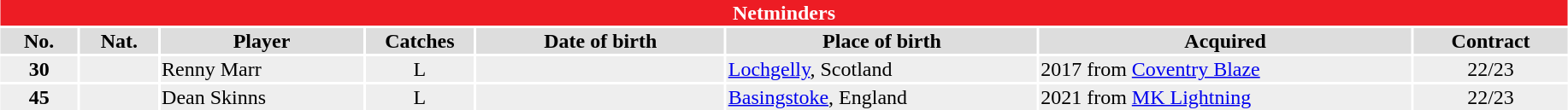<table class="toccolours"  style="width:97%; clear:both; margin:1.5em auto; text-align:center;">
<tr>
<th colspan="11" style="background:#ed1c24; color:#FFFFFF;">Netminders</th>
</tr>
<tr style="background:#ddd;">
<th width=5%>No.</th>
<th width=5%>Nat.</th>
<th !width=22%>Player</th>
<th width=7%>Catches</th>
<th width=16%>Date of birth</th>
<th width=20%>Place of birth</th>
<th width=24%>Acquired</th>
<td><strong>Contract</strong></td>
</tr>
<tr style="background:#eee;">
<td><strong>30</strong></td>
<td></td>
<td align=left>Renny Marr</td>
<td>L</td>
<td align=left></td>
<td align=left><a href='#'>Lochgelly</a>, Scotland</td>
<td align=left>2017 from <a href='#'>Coventry Blaze</a></td>
<td>22/23</td>
</tr>
<tr style="background:#eee;">
<td><strong>45</strong></td>
<td></td>
<td align=left>Dean Skinns</td>
<td>L</td>
<td align=left></td>
<td align=left><a href='#'>Basingstoke</a>, England</td>
<td align=left>2021 from <a href='#'>MK Lightning</a></td>
<td>22/23</td>
</tr>
</table>
